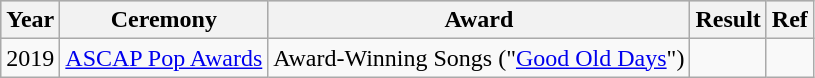<table class="wikitable">
<tr style="background:#ccc; text-align:center;">
<th scope="col">Year</th>
<th scope="col">Ceremony</th>
<th scope="col">Award</th>
<th scope="col">Result</th>
<th>Ref</th>
</tr>
<tr>
<td>2019</td>
<td><a href='#'>ASCAP Pop Awards</a></td>
<td>Award-Winning Songs ("<a href='#'>Good Old Days</a>")</td>
<td></td>
<td style="text-align:center;"></td>
</tr>
</table>
